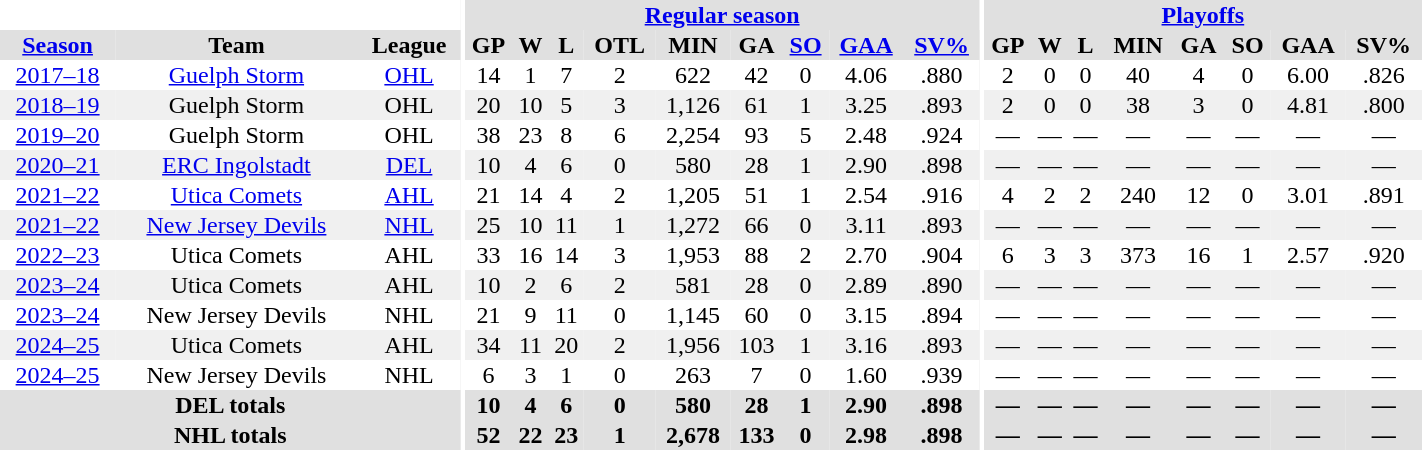<table border="0" cellpadding="1" cellspacing="0" style="width:75%; text-align:center;">
<tr bgcolor="#e0e0e0">
<th colspan="3" bgcolor="#ffffff"></th>
<th rowspan="99" bgcolor="#ffffff"></th>
<th colspan="9" bgcolor="#e0e0e0"><a href='#'>Regular season</a></th>
<th rowspan="99" bgcolor="#ffffff"></th>
<th colspan="8" bgcolor="#e0e0e0"><a href='#'>Playoffs</a></th>
</tr>
<tr bgcolor="#e0e0e0">
<th><a href='#'>Season</a></th>
<th>Team</th>
<th>League</th>
<th>GP</th>
<th>W</th>
<th>L</th>
<th>OTL</th>
<th>MIN</th>
<th>GA</th>
<th><a href='#'>SO</a></th>
<th><a href='#'>GAA</a></th>
<th><a href='#'>SV%</a></th>
<th>GP</th>
<th>W</th>
<th>L</th>
<th>MIN</th>
<th>GA</th>
<th>SO</th>
<th>GAA</th>
<th>SV%</th>
</tr>
<tr>
<td><a href='#'>2017–18</a></td>
<td><a href='#'>Guelph Storm</a></td>
<td><a href='#'>OHL</a></td>
<td>14</td>
<td>1</td>
<td>7</td>
<td>2</td>
<td>622</td>
<td>42</td>
<td>0</td>
<td>4.06</td>
<td>.880</td>
<td>2</td>
<td>0</td>
<td>0</td>
<td>40</td>
<td>4</td>
<td>0</td>
<td>6.00</td>
<td>.826</td>
</tr>
<tr bgcolor="#f0f0f0">
<td><a href='#'>2018–19</a></td>
<td>Guelph Storm</td>
<td>OHL</td>
<td>20</td>
<td>10</td>
<td>5</td>
<td>3</td>
<td>1,126</td>
<td>61</td>
<td>1</td>
<td>3.25</td>
<td>.893</td>
<td>2</td>
<td>0</td>
<td>0</td>
<td>38</td>
<td>3</td>
<td>0</td>
<td>4.81</td>
<td>.800</td>
</tr>
<tr>
<td><a href='#'>2019–20</a></td>
<td>Guelph Storm</td>
<td>OHL</td>
<td>38</td>
<td>23</td>
<td>8</td>
<td>6</td>
<td>2,254</td>
<td>93</td>
<td>5</td>
<td>2.48</td>
<td>.924</td>
<td>—</td>
<td>—</td>
<td>—</td>
<td>—</td>
<td>—</td>
<td>—</td>
<td>—</td>
<td>—</td>
</tr>
<tr bgcolor="#f0f0f0">
<td><a href='#'>2020–21</a></td>
<td><a href='#'>ERC Ingolstadt</a></td>
<td><a href='#'>DEL</a></td>
<td>10</td>
<td>4</td>
<td>6</td>
<td>0</td>
<td>580</td>
<td>28</td>
<td>1</td>
<td>2.90</td>
<td>.898</td>
<td>—</td>
<td>—</td>
<td>—</td>
<td>—</td>
<td>—</td>
<td>—</td>
<td>—</td>
<td>—</td>
</tr>
<tr>
<td><a href='#'>2021–22</a></td>
<td><a href='#'>Utica Comets</a></td>
<td><a href='#'>AHL</a></td>
<td>21</td>
<td>14</td>
<td>4</td>
<td>2</td>
<td>1,205</td>
<td>51</td>
<td>1</td>
<td>2.54</td>
<td>.916</td>
<td>4</td>
<td>2</td>
<td>2</td>
<td>240</td>
<td>12</td>
<td>0</td>
<td>3.01</td>
<td>.891</td>
</tr>
<tr bgcolor="#f0f0f0">
<td><a href='#'>2021–22</a></td>
<td><a href='#'>New Jersey Devils</a></td>
<td><a href='#'>NHL</a></td>
<td>25</td>
<td>10</td>
<td>11</td>
<td>1</td>
<td>1,272</td>
<td>66</td>
<td>0</td>
<td>3.11</td>
<td>.893</td>
<td>—</td>
<td>—</td>
<td>—</td>
<td>—</td>
<td>—</td>
<td>—</td>
<td>—</td>
<td>—</td>
</tr>
<tr>
<td><a href='#'>2022–23</a></td>
<td>Utica Comets</td>
<td>AHL</td>
<td>33</td>
<td>16</td>
<td>14</td>
<td>3</td>
<td>1,953</td>
<td>88</td>
<td>2</td>
<td>2.70</td>
<td>.904</td>
<td>6</td>
<td>3</td>
<td>3</td>
<td>373</td>
<td>16</td>
<td>1</td>
<td>2.57</td>
<td>.920</td>
</tr>
<tr bgcolor="f0f0f0">
<td><a href='#'>2023–24</a></td>
<td>Utica Comets</td>
<td>AHL</td>
<td>10</td>
<td>2</td>
<td>6</td>
<td>2</td>
<td>581</td>
<td>28</td>
<td>0</td>
<td>2.89</td>
<td>.890</td>
<td>—</td>
<td>—</td>
<td>—</td>
<td>—</td>
<td>—</td>
<td>—</td>
<td>—</td>
<td>—</td>
</tr>
<tr>
<td><a href='#'>2023–24</a></td>
<td>New Jersey Devils</td>
<td>NHL</td>
<td>21</td>
<td>9</td>
<td>11</td>
<td>0</td>
<td>1,145</td>
<td>60</td>
<td>0</td>
<td>3.15</td>
<td>.894</td>
<td>—</td>
<td>—</td>
<td>—</td>
<td>—</td>
<td>—</td>
<td>—</td>
<td>—</td>
<td>—</td>
</tr>
<tr bgcolor="f0f0f0">
<td><a href='#'>2024–25</a></td>
<td>Utica Comets</td>
<td>AHL</td>
<td>34</td>
<td>11</td>
<td>20</td>
<td>2</td>
<td>1,956</td>
<td>103</td>
<td>1</td>
<td>3.16</td>
<td>.893</td>
<td>—</td>
<td>—</td>
<td>—</td>
<td>—</td>
<td>—</td>
<td>—</td>
<td>—</td>
<td>—</td>
</tr>
<tr>
<td><a href='#'>2024–25</a></td>
<td>New Jersey Devils</td>
<td>NHL</td>
<td>6</td>
<td>3</td>
<td>1</td>
<td>0</td>
<td>263</td>
<td>7</td>
<td>0</td>
<td>1.60</td>
<td>.939</td>
<td>—</td>
<td>—</td>
<td>—</td>
<td>—</td>
<td>—</td>
<td>—</td>
<td>—</td>
<td>—</td>
</tr>
<tr bgcolor="#e0e0e0">
<th colspan="3">DEL totals</th>
<th>10</th>
<th>4</th>
<th>6</th>
<th>0</th>
<th>580</th>
<th>28</th>
<th>1</th>
<th>2.90</th>
<th>.898</th>
<th>—</th>
<th>—</th>
<th>—</th>
<th>—</th>
<th>—</th>
<th>—</th>
<th>—</th>
<th>—</th>
</tr>
<tr bgcolor="#e0e0e0">
<th colspan="3">NHL totals</th>
<th>52</th>
<th>22</th>
<th>23</th>
<th>1</th>
<th>2,678</th>
<th>133</th>
<th>0</th>
<th>2.98</th>
<th>.898</th>
<th>—</th>
<th>—</th>
<th>—</th>
<th>—</th>
<th>—</th>
<th>—</th>
<th>—</th>
<th>—</th>
</tr>
</table>
